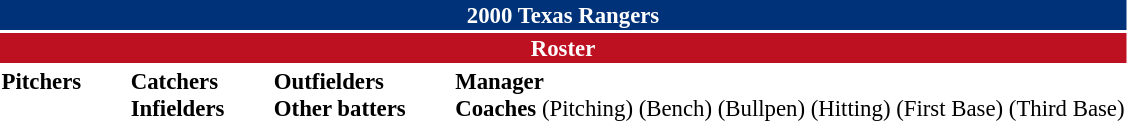<table class="toccolours" style="font-size: 95%;">
<tr>
<th colspan="10" style="background-color: #003279; color: #FFFFFF; text-align: center;">2000 Texas Rangers</th>
</tr>
<tr>
<td colspan="10" style="background-color: #bd1021; color: white; text-align: center;"><strong>Roster</strong></td>
</tr>
<tr>
<td valign="top"><strong>Pitchers</strong><br>
















</td>
<td width="25px"></td>
<td valign="top"><strong>Catchers</strong><br>



<strong>Infielders</strong>









</td>
<td width="25px"></td>
<td valign="top"><strong>Outfielders</strong><br>








<strong>Other batters</strong>
</td>
<td width="25px"></td>
<td valign="top"><strong>Manager</strong><br>
<strong>Coaches</strong>
 (Pitching)
 (Bench)
 (Bullpen)
 (Hitting)
 (First Base)
 (Third Base)</td>
</tr>
</table>
